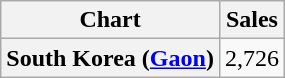<table class="wikitable sortable plainrowheaders">
<tr>
<th scope="col">Chart</th>
<th scope="col">Sales</th>
</tr>
<tr>
<th scope="row"  rowspan="1">South Korea (<a href='#'>Gaon</a>)</th>
<td align="center">2,726</td>
</tr>
</table>
